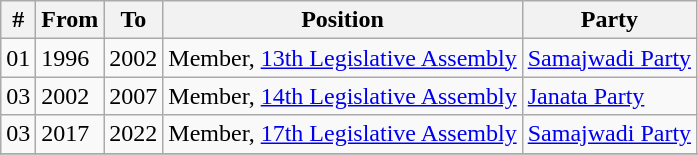<table class="wikitable  sortable">
<tr>
<th>#</th>
<th>From</th>
<th>To</th>
<th>Position</th>
<th>Party</th>
</tr>
<tr>
<td>01</td>
<td>1996</td>
<td>2002</td>
<td>Member, <a href='#'>13th Legislative Assembly</a></td>
<td><a href='#'>Samajwadi Party</a></td>
</tr>
<tr>
<td>03</td>
<td>2002</td>
<td>2007</td>
<td>Member, <a href='#'>14th Legislative Assembly</a></td>
<td><a href='#'>Janata Party</a></td>
</tr>
<tr>
<td>03</td>
<td>2017</td>
<td>2022</td>
<td>Member, <a href='#'>17th Legislative Assembly</a></td>
<td><a href='#'>Samajwadi Party</a></td>
</tr>
<tr>
</tr>
</table>
